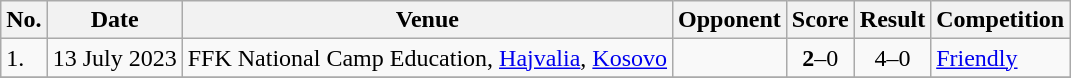<table class="wikitable">
<tr>
<th>No.</th>
<th>Date</th>
<th>Venue</th>
<th>Opponent</th>
<th>Score</th>
<th>Result</th>
<th>Competition</th>
</tr>
<tr>
<td>1.</td>
<td>13 July 2023</td>
<td>FFK National Camp Education, <a href='#'>Hajvalia</a>, <a href='#'>Kosovo</a></td>
<td></td>
<td align=center><strong>2</strong>–0</td>
<td align=center>4–0</td>
<td><a href='#'>Friendly</a></td>
</tr>
<tr>
</tr>
</table>
